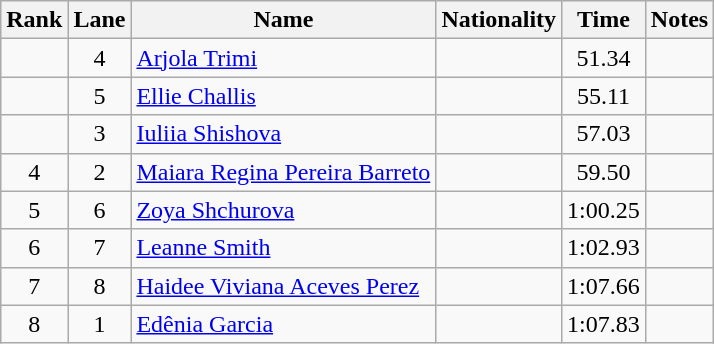<table class="wikitable sortable" style="text-align:center">
<tr>
<th>Rank</th>
<th>Lane</th>
<th>Name</th>
<th>Nationality</th>
<th>Time</th>
<th>Notes</th>
</tr>
<tr>
<td></td>
<td>4</td>
<td align=left><a href='#'>Arjola Trimi</a></td>
<td align=left></td>
<td>51.34</td>
<td></td>
</tr>
<tr>
<td></td>
<td>5</td>
<td align=left><a href='#'>Ellie Challis</a></td>
<td align=left></td>
<td>55.11</td>
<td></td>
</tr>
<tr>
<td></td>
<td>3</td>
<td align=left><a href='#'>Iuliia Shishova</a></td>
<td align=left></td>
<td>57.03</td>
<td></td>
</tr>
<tr>
<td>4</td>
<td>2</td>
<td align=left><a href='#'>Maiara Regina Pereira Barreto</a></td>
<td align=left></td>
<td>59.50</td>
<td></td>
</tr>
<tr>
<td>5</td>
<td>6</td>
<td align=left><a href='#'>Zoya Shchurova</a></td>
<td align=left></td>
<td>1:00.25</td>
<td></td>
</tr>
<tr>
<td>6</td>
<td>7</td>
<td align=left><a href='#'>Leanne Smith</a></td>
<td align=left></td>
<td>1:02.93</td>
<td></td>
</tr>
<tr>
<td>7</td>
<td>8</td>
<td align=left><a href='#'>Haidee Viviana Aceves Perez</a></td>
<td align=left></td>
<td>1:07.66</td>
<td></td>
</tr>
<tr>
<td>8</td>
<td>1</td>
<td align=left><a href='#'>Edênia Garcia</a></td>
<td align=left></td>
<td>1:07.83</td>
<td></td>
</tr>
</table>
